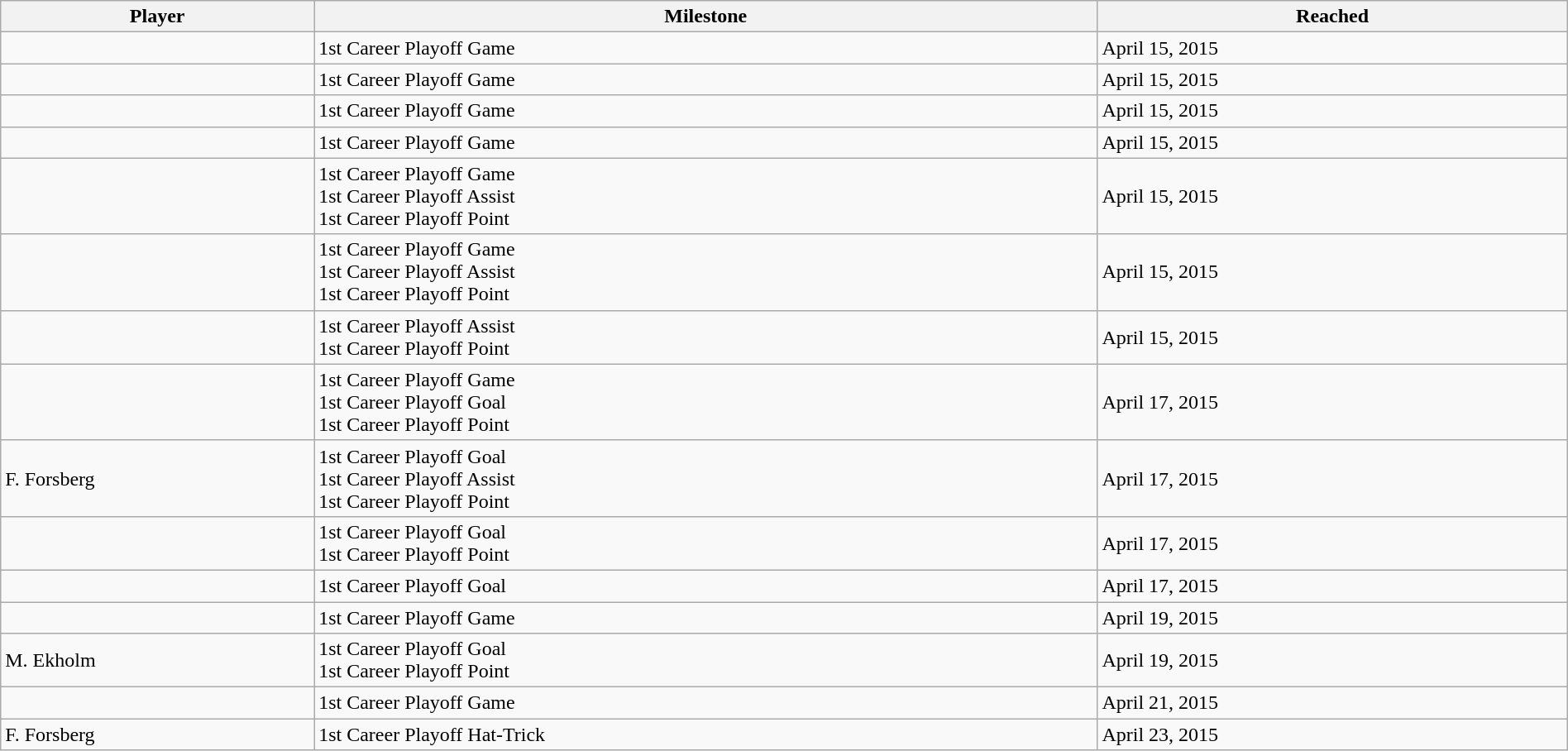<table class="wikitable sortable" style="width:100%;">
<tr align=center>
<th style="width:20%;">Player</th>
<th style="width:50%;">Milestone</th>
<th style="width:30%;" data-sort-type="date">Reached</th>
</tr>
<tr>
<td></td>
<td>1st Career Playoff Game</td>
<td>April 15, 2015</td>
</tr>
<tr>
<td></td>
<td>1st Career Playoff Game</td>
<td>April 15, 2015</td>
</tr>
<tr>
<td></td>
<td>1st Career Playoff Game</td>
<td>April 15, 2015</td>
</tr>
<tr>
<td></td>
<td>1st Career Playoff Game</td>
<td>April 15, 2015</td>
</tr>
<tr>
<td></td>
<td>1st Career Playoff Game<br>1st Career Playoff Assist<br>1st Career Playoff Point</td>
<td>April 15, 2015</td>
</tr>
<tr>
<td></td>
<td>1st Career Playoff Game<br>1st Career Playoff Assist<br>1st Career Playoff Point</td>
<td>April 15, 2015</td>
</tr>
<tr>
<td></td>
<td>1st Career Playoff Assist<br>1st Career Playoff Point</td>
<td>April 15, 2015</td>
</tr>
<tr>
<td></td>
<td>1st Career Playoff Game<br>1st Career Playoff Goal<br>1st Career Playoff Point</td>
<td>April 17, 2015</td>
</tr>
<tr>
<td>F. Forsberg</td>
<td>1st Career Playoff Goal<br>1st Career Playoff Assist<br>1st Career Playoff Point</td>
<td>April 17, 2015</td>
</tr>
<tr>
<td></td>
<td>1st Career Playoff Goal<br>1st Career Playoff Point</td>
<td>April 17, 2015</td>
</tr>
<tr>
<td></td>
<td>1st Career Playoff Goal</td>
<td>April 17, 2015</td>
</tr>
<tr>
<td></td>
<td>1st Career Playoff Game</td>
<td>April 19, 2015</td>
</tr>
<tr>
<td>M. Ekholm</td>
<td>1st Career Playoff Goal<br>1st Career Playoff Point</td>
<td>April 19, 2015</td>
</tr>
<tr>
<td></td>
<td>1st Career Playoff Game</td>
<td>April 21, 2015</td>
</tr>
<tr>
<td>F. Forsberg</td>
<td>1st Career Playoff Hat-Trick</td>
<td>April 23, 2015</td>
</tr>
</table>
